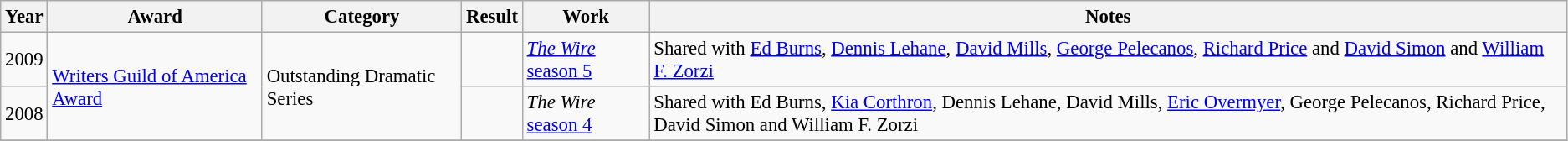<table class="wikitable" style="font-size: 95%;">
<tr>
<th>Year</th>
<th>Award</th>
<th>Category</th>
<th>Result</th>
<th>Work</th>
<th>Notes</th>
</tr>
<tr>
<td>2009</td>
<td rowspan=2><a href='#'>Writers Guild of America Award</a></td>
<td rowspan=2>Outstanding Dramatic Series</td>
<td></td>
<td><em><a href='#'>The Wire</a></em> <a href='#'>season 5</a></td>
<td>Shared with <a href='#'>Ed Burns</a>, <a href='#'>Dennis Lehane</a>, <a href='#'>David Mills</a>, <a href='#'>George Pelecanos</a>, <a href='#'>Richard Price</a> and <a href='#'>David Simon</a> and <a href='#'>William F. Zorzi</a></td>
</tr>
<tr>
<td>2008</td>
<td></td>
<td><em>The Wire</em> <a href='#'>season 4</a></td>
<td>Shared with Ed Burns, <a href='#'>Kia Corthron</a>, Dennis Lehane, David Mills, <a href='#'>Eric Overmyer</a>, George Pelecanos, Richard Price, David Simon and William F. Zorzi</td>
</tr>
<tr>
</tr>
</table>
